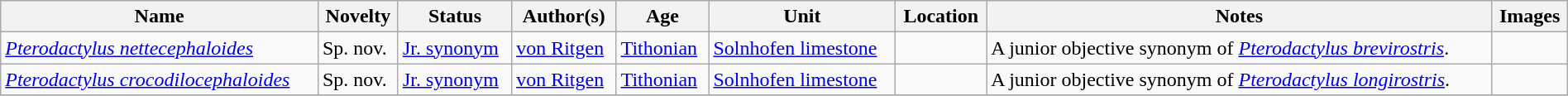<table class="wikitable sortable" align="center" width="100%">
<tr>
<th>Name</th>
<th>Novelty</th>
<th>Status</th>
<th>Author(s)</th>
<th>Age</th>
<th>Unit</th>
<th>Location</th>
<th>Notes</th>
<th>Images</th>
</tr>
<tr>
<td><em><a href='#'>Pterodactylus nettecephaloides</a></em></td>
<td>Sp. nov.</td>
<td><a href='#'>Jr. synonym</a></td>
<td><a href='#'>von Ritgen</a></td>
<td><a href='#'>Tithonian</a></td>
<td><a href='#'>Solnhofen limestone</a></td>
<td></td>
<td>A junior objective synonym of <em><a href='#'>Pterodactylus brevirostris</a></em>.</td>
<td></td>
</tr>
<tr>
<td><em><a href='#'>Pterodactylus crocodilocephaloides</a></em></td>
<td>Sp. nov.</td>
<td><a href='#'>Jr. synonym</a></td>
<td><a href='#'>von Ritgen</a></td>
<td><a href='#'>Tithonian</a></td>
<td><a href='#'>Solnhofen limestone</a></td>
<td></td>
<td>A junior objective synonym of <em><a href='#'>Pterodactylus longirostris</a></em>.</td>
<td></td>
</tr>
<tr>
</tr>
</table>
